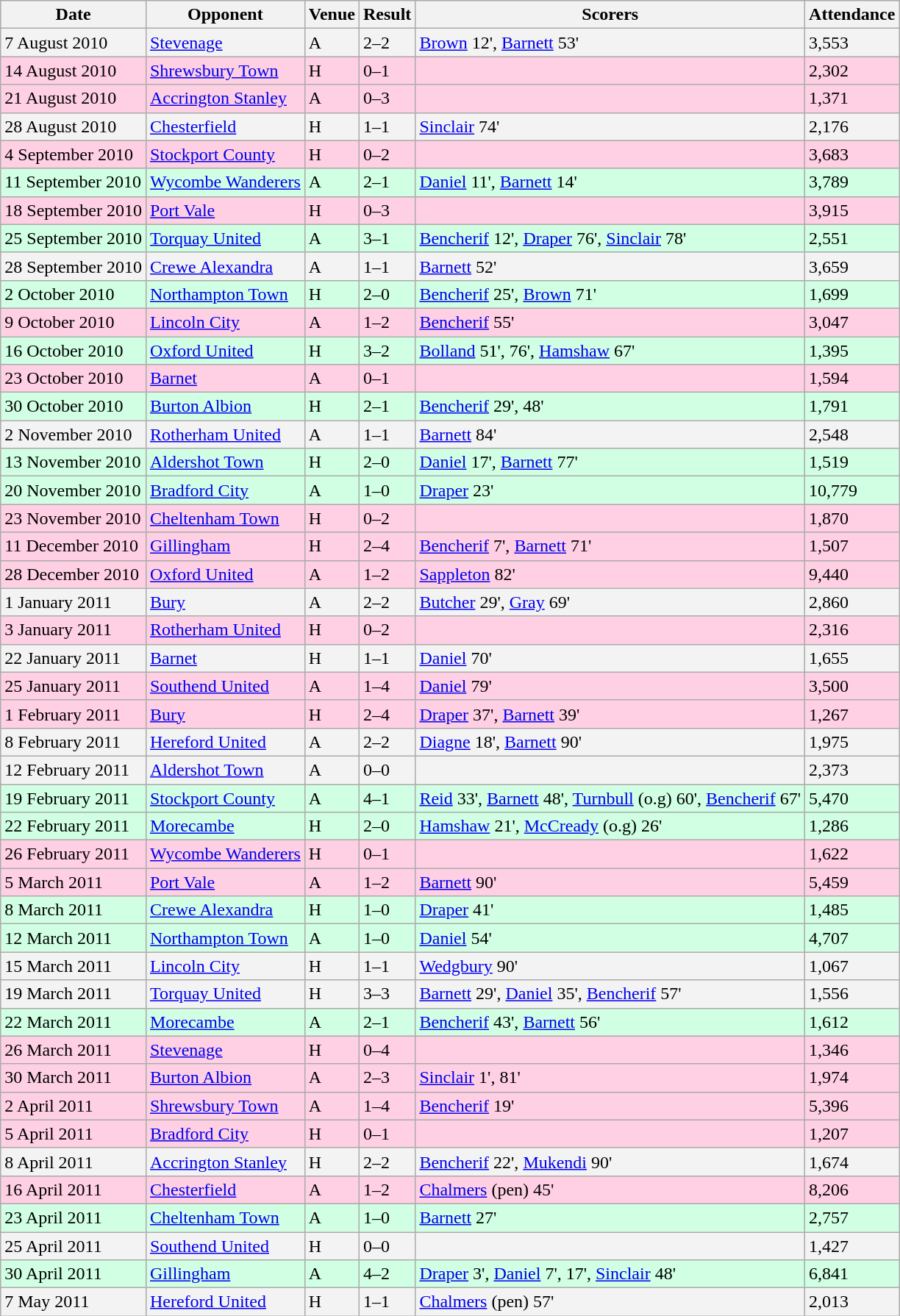<table class="wikitable">
<tr>
<th>Date</th>
<th>Opponent</th>
<th>Venue</th>
<th>Result</th>
<th>Scorers</th>
<th>Attendance</th>
</tr>
<tr style="background-color: #f3f3f3;">
<td>7 August 2010</td>
<td><a href='#'>Stevenage</a></td>
<td>A</td>
<td>2–2</td>
<td><a href='#'>Brown</a> 12', <a href='#'>Barnett</a> 53'</td>
<td>3,553</td>
</tr>
<tr style="background-color: #ffd0e3;">
<td>14 August 2010</td>
<td><a href='#'>Shrewsbury Town</a></td>
<td>H</td>
<td>0–1</td>
<td></td>
<td>2,302</td>
</tr>
<tr style="background-color: #ffd0e3;">
<td>21 August 2010</td>
<td><a href='#'>Accrington Stanley</a></td>
<td>A</td>
<td>0–3</td>
<td></td>
<td>1,371</td>
</tr>
<tr style="background-color: #f3f3f3;">
<td>28 August 2010</td>
<td><a href='#'>Chesterfield</a></td>
<td>H</td>
<td>1–1</td>
<td><a href='#'>Sinclair</a> 74'</td>
<td>2,176</td>
</tr>
<tr style="background-color: #ffd0e3;">
<td>4 September 2010</td>
<td><a href='#'>Stockport County</a></td>
<td>H</td>
<td>0–2</td>
<td></td>
<td>3,683</td>
</tr>
<tr style="background-color: #d0ffe3;">
<td>11 September 2010</td>
<td><a href='#'>Wycombe Wanderers</a></td>
<td>A</td>
<td>2–1</td>
<td><a href='#'>Daniel</a> 11', <a href='#'>Barnett</a> 14'</td>
<td>3,789</td>
</tr>
<tr style="background-color: #ffd0e3;">
<td>18 September 2010</td>
<td><a href='#'>Port Vale</a></td>
<td>H</td>
<td>0–3</td>
<td></td>
<td>3,915</td>
</tr>
<tr style="background-color: #d0ffe3;">
<td>25 September 2010</td>
<td><a href='#'>Torquay United</a></td>
<td>A</td>
<td>3–1</td>
<td><a href='#'>Bencherif</a> 12', <a href='#'>Draper</a> 76', <a href='#'>Sinclair</a> 78'</td>
<td>2,551</td>
</tr>
<tr style="background-color: #f3f3f3;">
<td>28 September 2010</td>
<td><a href='#'>Crewe Alexandra</a></td>
<td>A</td>
<td>1–1</td>
<td><a href='#'>Barnett</a> 52'</td>
<td>3,659</td>
</tr>
<tr style="background-color: #d0ffe3;">
<td>2 October 2010</td>
<td><a href='#'>Northampton Town</a></td>
<td>H</td>
<td>2–0</td>
<td><a href='#'>Bencherif</a> 25', <a href='#'>Brown</a> 71'</td>
<td>1,699</td>
</tr>
<tr style="background-color: #ffd0e3;">
<td>9 October 2010</td>
<td><a href='#'>Lincoln City</a></td>
<td>A</td>
<td>1–2</td>
<td><a href='#'>Bencherif</a> 55'</td>
<td>3,047</td>
</tr>
<tr style="background-color: #d0ffe3;">
<td>16 October 2010</td>
<td><a href='#'>Oxford United</a></td>
<td>H</td>
<td>3–2</td>
<td><a href='#'>Bolland</a> 51', 76', <a href='#'>Hamshaw</a> 67'</td>
<td>1,395</td>
</tr>
<tr style="background-color: #ffd0e3;">
<td>23 October 2010</td>
<td><a href='#'>Barnet</a></td>
<td>A</td>
<td>0–1</td>
<td></td>
<td>1,594</td>
</tr>
<tr style="background-color: #d0ffe3;">
<td>30 October 2010</td>
<td><a href='#'>Burton Albion</a></td>
<td>H</td>
<td>2–1</td>
<td><a href='#'>Bencherif</a> 29', 48'</td>
<td>1,791</td>
</tr>
<tr style="background-color: #f3f3f3;">
<td>2 November 2010</td>
<td><a href='#'>Rotherham United</a></td>
<td>A</td>
<td>1–1</td>
<td><a href='#'>Barnett</a> 84'</td>
<td>2,548</td>
</tr>
<tr style="background-color: #d0ffe3;">
<td>13 November 2010</td>
<td><a href='#'>Aldershot Town</a></td>
<td>H</td>
<td>2–0</td>
<td><a href='#'>Daniel</a> 17', <a href='#'>Barnett</a> 77'</td>
<td>1,519</td>
</tr>
<tr style="background-color: #d0ffe3;">
<td>20 November 2010</td>
<td><a href='#'>Bradford City</a></td>
<td>A</td>
<td>1–0</td>
<td><a href='#'>Draper</a> 23'</td>
<td>10,779</td>
</tr>
<tr style="background-color: #ffd0e3;">
<td>23 November 2010</td>
<td><a href='#'>Cheltenham Town</a></td>
<td>H</td>
<td>0–2</td>
<td></td>
<td>1,870</td>
</tr>
<tr style="background-color: #ffd0e3;">
<td>11 December 2010</td>
<td><a href='#'>Gillingham</a></td>
<td>H</td>
<td>2–4</td>
<td><a href='#'>Bencherif</a> 7', <a href='#'>Barnett</a> 71'</td>
<td>1,507</td>
</tr>
<tr style="background-color: #ffd0e3;">
<td>28 December 2010</td>
<td><a href='#'>Oxford United</a></td>
<td>A</td>
<td>1–2</td>
<td><a href='#'>Sappleton</a> 82'</td>
<td>9,440</td>
</tr>
<tr style="background-color: #f3f3f3;">
<td>1 January 2011</td>
<td><a href='#'>Bury</a></td>
<td>A</td>
<td>2–2</td>
<td><a href='#'>Butcher</a> 29', <a href='#'>Gray</a> 69'</td>
<td>2,860</td>
</tr>
<tr style="background-color: #ffd0e3;">
<td>3 January 2011</td>
<td><a href='#'>Rotherham United</a></td>
<td>H</td>
<td>0–2</td>
<td></td>
<td>2,316</td>
</tr>
<tr style="background-color: #f3f3f3;">
<td>22 January 2011</td>
<td><a href='#'>Barnet</a></td>
<td>H</td>
<td>1–1</td>
<td><a href='#'>Daniel</a> 70'</td>
<td>1,655</td>
</tr>
<tr style="background-color: #ffd0e3;">
<td>25 January 2011</td>
<td><a href='#'>Southend United</a></td>
<td>A</td>
<td>1–4</td>
<td><a href='#'>Daniel</a> 79'</td>
<td>3,500</td>
</tr>
<tr style="background-color: #ffd0e3;">
<td>1 February 2011</td>
<td><a href='#'>Bury</a></td>
<td>H</td>
<td>2–4</td>
<td><a href='#'>Draper</a> 37', <a href='#'>Barnett</a> 39'</td>
<td>1,267</td>
</tr>
<tr style="background-color: #f3f3f3;">
<td>8 February 2011</td>
<td><a href='#'>Hereford United</a></td>
<td>A</td>
<td>2–2</td>
<td><a href='#'>Diagne</a> 18', <a href='#'>Barnett</a> 90'</td>
<td>1,975</td>
</tr>
<tr style="background-color: #f3f3f3;">
<td>12 February 2011</td>
<td><a href='#'>Aldershot Town</a></td>
<td>A</td>
<td>0–0</td>
<td></td>
<td>2,373</td>
</tr>
<tr style="background-color: #d0ffe3;">
<td>19 February 2011</td>
<td><a href='#'>Stockport County</a></td>
<td>A</td>
<td>4–1</td>
<td><a href='#'>Reid</a> 33', <a href='#'>Barnett</a> 48', <a href='#'>Turnbull</a> (o.g) 60', <a href='#'>Bencherif</a> 67'</td>
<td>5,470</td>
</tr>
<tr style="background-color: #d0ffe3;">
<td>22 February 2011</td>
<td><a href='#'>Morecambe</a></td>
<td>H</td>
<td>2–0</td>
<td><a href='#'>Hamshaw</a> 21', <a href='#'>McCready</a> (o.g) 26'</td>
<td>1,286</td>
</tr>
<tr style="background-color: #ffd0e3;">
<td>26 February 2011</td>
<td><a href='#'>Wycombe Wanderers</a></td>
<td>H</td>
<td>0–1</td>
<td></td>
<td>1,622</td>
</tr>
<tr style="background-color: #ffd0e3;">
<td>5 March 2011</td>
<td><a href='#'>Port Vale</a></td>
<td>A</td>
<td>1–2</td>
<td><a href='#'>Barnett</a> 90'</td>
<td>5,459</td>
</tr>
<tr style="background-color: #d0ffe3;">
<td>8 March 2011</td>
<td><a href='#'>Crewe Alexandra</a></td>
<td>H</td>
<td>1–0</td>
<td><a href='#'>Draper</a> 41'</td>
<td>1,485</td>
</tr>
<tr style="background-color: #d0ffe3;">
<td>12 March 2011</td>
<td><a href='#'>Northampton Town</a></td>
<td>A</td>
<td>1–0</td>
<td><a href='#'>Daniel</a> 54'</td>
<td>4,707</td>
</tr>
<tr style="background-color: #f3f3f3;">
<td>15 March 2011</td>
<td><a href='#'>Lincoln City</a></td>
<td>H</td>
<td>1–1</td>
<td><a href='#'>Wedgbury</a> 90'</td>
<td>1,067</td>
</tr>
<tr style="background-color: #f3f3f3;">
<td>19 March 2011</td>
<td><a href='#'>Torquay United</a></td>
<td>H</td>
<td>3–3</td>
<td><a href='#'>Barnett</a> 29', <a href='#'>Daniel</a> 35', <a href='#'>Bencherif</a> 57'</td>
<td>1,556</td>
</tr>
<tr style="background-color: #d0ffe3;">
<td>22 March 2011</td>
<td><a href='#'>Morecambe</a></td>
<td>A</td>
<td>2–1</td>
<td><a href='#'>Bencherif</a> 43', <a href='#'>Barnett</a> 56'</td>
<td>1,612</td>
</tr>
<tr style="background-color: #ffd0e3;">
<td>26 March 2011</td>
<td><a href='#'>Stevenage</a></td>
<td>H</td>
<td>0–4</td>
<td></td>
<td>1,346</td>
</tr>
<tr style="background-color: #ffd0e3;">
<td>30 March 2011</td>
<td><a href='#'>Burton Albion</a></td>
<td>A</td>
<td>2–3</td>
<td><a href='#'>Sinclair</a> 1', 81'</td>
<td>1,974</td>
</tr>
<tr style="background-color: #ffd0e3;">
<td>2 April 2011</td>
<td><a href='#'>Shrewsbury Town</a></td>
<td>A</td>
<td>1–4</td>
<td><a href='#'>Bencherif</a> 19'</td>
<td>5,396</td>
</tr>
<tr style="background-color: #ffd0e3;">
<td>5 April 2011</td>
<td><a href='#'>Bradford City</a></td>
<td>H</td>
<td>0–1</td>
<td></td>
<td>1,207</td>
</tr>
<tr style="background-color: #f3f3f3;">
<td>8 April 2011</td>
<td><a href='#'>Accrington Stanley</a></td>
<td>H</td>
<td>2–2</td>
<td><a href='#'>Bencherif</a> 22', <a href='#'>Mukendi</a> 90'</td>
<td>1,674</td>
</tr>
<tr style="background-color: #ffd0e3;">
<td>16 April 2011</td>
<td><a href='#'>Chesterfield</a></td>
<td>A</td>
<td>1–2</td>
<td><a href='#'>Chalmers</a> (pen) 45'</td>
<td>8,206</td>
</tr>
<tr style="background-color: #d0ffe3;">
<td>23 April 2011</td>
<td><a href='#'>Cheltenham Town</a></td>
<td>A</td>
<td>1–0</td>
<td><a href='#'>Barnett</a> 27'</td>
<td>2,757</td>
</tr>
<tr style="background-color: #f3f3f3;">
<td>25 April 2011</td>
<td><a href='#'>Southend United</a></td>
<td>H</td>
<td>0–0</td>
<td></td>
<td>1,427</td>
</tr>
<tr style="background-color: #d0ffe3;">
<td>30 April 2011</td>
<td><a href='#'>Gillingham</a></td>
<td>A</td>
<td>4–2</td>
<td><a href='#'>Draper</a> 3', <a href='#'>Daniel</a> 7', 17', <a href='#'>Sinclair</a> 48'</td>
<td>6,841</td>
</tr>
<tr style="background-color: #f3f3f3;">
<td>7 May 2011</td>
<td><a href='#'>Hereford United</a></td>
<td>H</td>
<td>1–1</td>
<td><a href='#'>Chalmers</a> (pen) 57'</td>
<td>2,013</td>
</tr>
</table>
